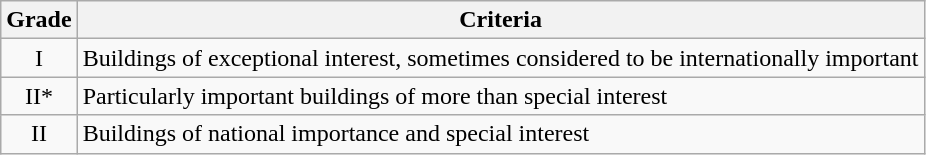<table class="wikitable">
<tr>
<th>Grade</th>
<th>Criteria</th>
</tr>
<tr>
<td align="center" >I</td>
<td>Buildings of exceptional interest, sometimes considered to be internationally important</td>
</tr>
<tr>
<td align="center" >II*</td>
<td>Particularly important buildings of more than special interest</td>
</tr>
<tr>
<td align="center" >II</td>
<td>Buildings of national importance and special interest</td>
</tr>
</table>
